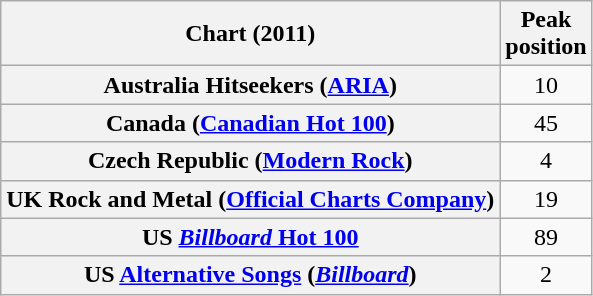<table class="wikitable plainrowheaders sortable">
<tr>
<th>Chart (2011)</th>
<th>Peak<br>position</th>
</tr>
<tr>
<th scope="row">Australia Hitseekers (<a href='#'>ARIA</a>)</th>
<td style="text-align:center;">10</td>
</tr>
<tr>
<th scope="row">Canada (<a href='#'>Canadian Hot 100</a>)</th>
<td style="text-align:center;">45</td>
</tr>
<tr>
<th scope="row">Czech Republic (<a href='#'>Modern Rock</a>)</th>
<td style="text-align:center;">4</td>
</tr>
<tr>
<th scope="row">UK Rock and Metal (<a href='#'>Official Charts Company</a>)</th>
<td style="text-align:center;">19</td>
</tr>
<tr>
<th scope="row">US <a href='#'><em>Billboard</em> Hot 100</a></th>
<td style="text-align:center;">89</td>
</tr>
<tr>
<th scope="row">US <a href='#'>Alternative Songs</a> (<em><a href='#'>Billboard</a></em>)</th>
<td style="text-align:center;">2</td>
</tr>
</table>
